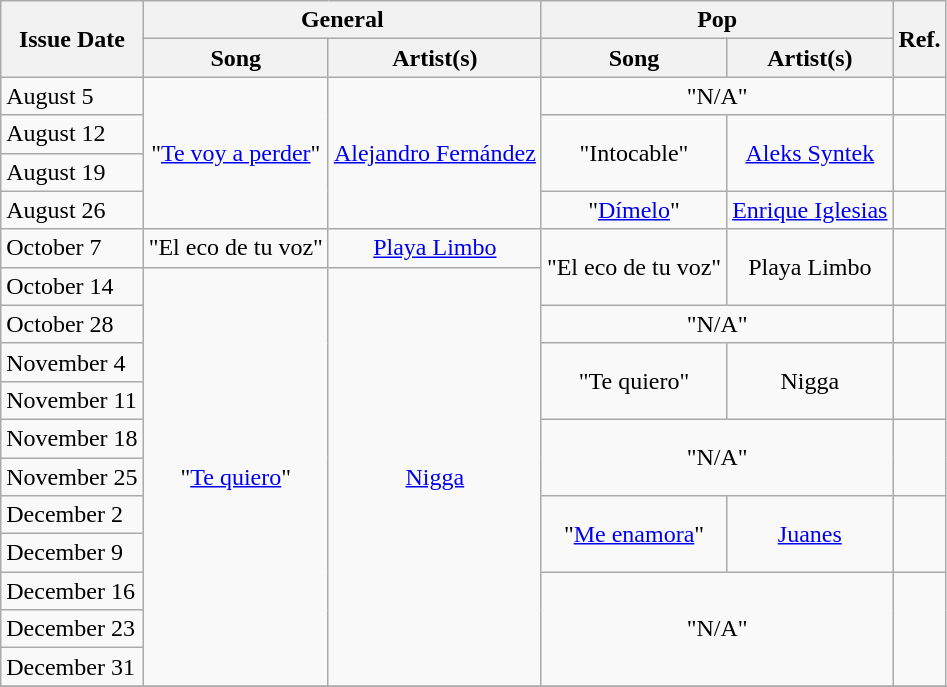<table class="wikitable">
<tr>
<th style="text-align: center;" rowspan="2">Issue Date</th>
<th style="text-align: center;" colspan="2">General</th>
<th style="text-align: center;" colspan="2">Pop</th>
<th style="text-align: center;" colspan="2" rowspan="2">Ref.</th>
</tr>
<tr>
<th>Song</th>
<th>Artist(s)</th>
<th>Song</th>
<th>Artist(s)</th>
</tr>
<tr>
<td>August 5</td>
<td style="text-align: center;" rowspan="4">"<a href='#'>Te voy a perder</a>"</td>
<td style="text-align: center;" rowspan="4"><a href='#'>Alejandro Fernández</a></td>
<td style="text-align: center;" colspan="2">"N/A"</td>
<td style="text-align: center;"></td>
</tr>
<tr>
<td>August 12</td>
<td style="text-align: center;" rowspan="2">"Intocable"</td>
<td style="text-align: center;" rowspan="2"><a href='#'>Aleks Syntek</a></td>
<td style="text-align: center;" rowspan="2"></td>
</tr>
<tr>
<td>August 19</td>
</tr>
<tr>
<td>August 26</td>
<td style="text-align: center;">"<a href='#'>Dímelo</a>"</td>
<td style="text-align: center;"><a href='#'>Enrique Iglesias</a></td>
<td style="text-align: center;"></td>
</tr>
<tr>
<td>October 7</td>
<td style="text-align: center;">"El eco de tu voz"</td>
<td style="text-align: center;"><a href='#'>Playa Limbo</a></td>
<td style="text-align: center;" rowspan="2">"El eco de tu voz"</td>
<td style="text-align: center;" rowspan="2">Playa Limbo</td>
<td style="text-align: center;" rowspan="2"></td>
</tr>
<tr>
<td>October 14</td>
<td style="text-align: center;" rowspan="11">"<a href='#'>Te quiero</a>"</td>
<td style="text-align: center;" rowspan="11"><a href='#'>Nigga</a></td>
</tr>
<tr>
<td>October 28</td>
<td style="text-align: center;" colspan="2">"N/A"</td>
<td style="text-align: center;"></td>
</tr>
<tr>
<td>November 4</td>
<td style="text-align: center;" rowspan="2">"Te quiero"</td>
<td style="text-align: center;" rowspan="2">Nigga</td>
<td style="text-align: center;" rowspan="2"></td>
</tr>
<tr>
<td>November 11</td>
</tr>
<tr>
<td>November 18</td>
<td style="text-align: center;" rowspan="2" colspan="2">"N/A"</td>
<td style="text-align: center;" rowspan="2"></td>
</tr>
<tr>
<td>November 25</td>
</tr>
<tr>
<td>December 2</td>
<td style="text-align: center;" rowspan="2">"<a href='#'>Me enamora</a>"</td>
<td style="text-align: center;" rowspan="2"><a href='#'>Juanes</a></td>
<td style="text-align: center;" rowspan="2"></td>
</tr>
<tr>
<td>December 9</td>
</tr>
<tr>
<td>December 16</td>
<td style="text-align: center;" rowspan="3" colspan="2">"N/A"</td>
<td style="text-align: center;" rowspan="3"></td>
</tr>
<tr>
<td>December 23</td>
</tr>
<tr>
<td>December 31</td>
</tr>
<tr>
</tr>
</table>
